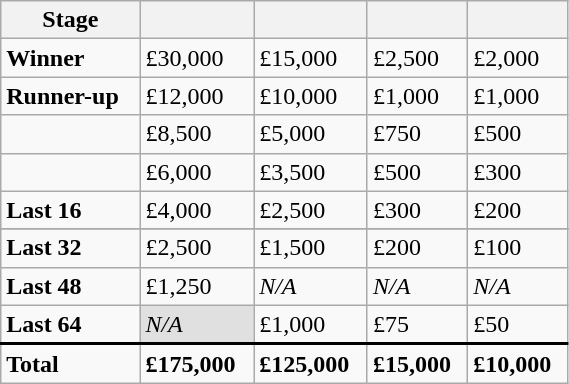<table class="wikitable" style="width:30%; margin:0">
<tr>
<th>Stage</th>
<th></th>
<th></th>
<th></th>
<th></th>
</tr>
<tr>
<td><strong>Winner</strong></td>
<td>£30,000</td>
<td>£15,000</td>
<td>£2,500</td>
<td>£2,000</td>
</tr>
<tr>
<td><strong>Runner-up</strong></td>
<td>£12,000</td>
<td>£10,000</td>
<td>£1,000</td>
<td>£1,000</td>
</tr>
<tr>
<td><strong></strong></td>
<td>£8,500</td>
<td>£5,000</td>
<td>£750</td>
<td>£500</td>
</tr>
<tr>
<td><strong></strong></td>
<td>£6,000</td>
<td>£3,500</td>
<td>£500</td>
<td>£300</td>
</tr>
<tr>
<td><strong>Last 16</strong></td>
<td>£4,000</td>
<td>£2,500</td>
<td>£300</td>
<td>£200</td>
</tr>
<tr>
</tr>
<tr>
<td><strong>Last 32</strong></td>
<td>£2,500</td>
<td>£1,500</td>
<td>£200</td>
<td>£100</td>
</tr>
<tr>
<td><strong>Last 48</strong></td>
<td>£1,250</td>
<td><em>N/A</em></td>
<td><em>N/A</em></td>
<td><em>N/A</em></td>
</tr>
<tr style="border-bottom:2px solid black;">
<td><strong>Last 64</strong></td>
<td style="background:#E0E0E0;"><em>N/A</em></td>
<td>£1,000</td>
<td>£75</td>
<td>£50</td>
</tr>
<tr>
<td><strong>Total</strong></td>
<td><strong>£175,000</strong></td>
<td><strong>£125,000</strong></td>
<td><strong>£15,000</strong></td>
<td><strong>£10,000</strong></td>
</tr>
</table>
